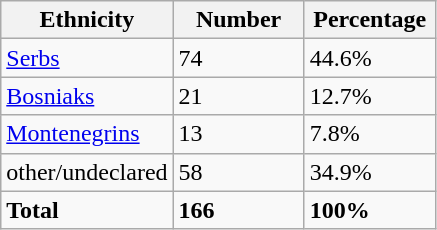<table class="wikitable">
<tr>
<th width="100px">Ethnicity</th>
<th width="80px">Number</th>
<th width="80px">Percentage</th>
</tr>
<tr>
<td><a href='#'>Serbs</a></td>
<td>74</td>
<td>44.6%</td>
</tr>
<tr>
<td><a href='#'>Bosniaks</a></td>
<td>21</td>
<td>12.7%</td>
</tr>
<tr>
<td><a href='#'>Montenegrins</a></td>
<td>13</td>
<td>7.8%</td>
</tr>
<tr>
<td>other/undeclared</td>
<td>58</td>
<td>34.9%</td>
</tr>
<tr>
<td><strong>Total</strong></td>
<td><strong>166</strong></td>
<td><strong>100%</strong></td>
</tr>
</table>
